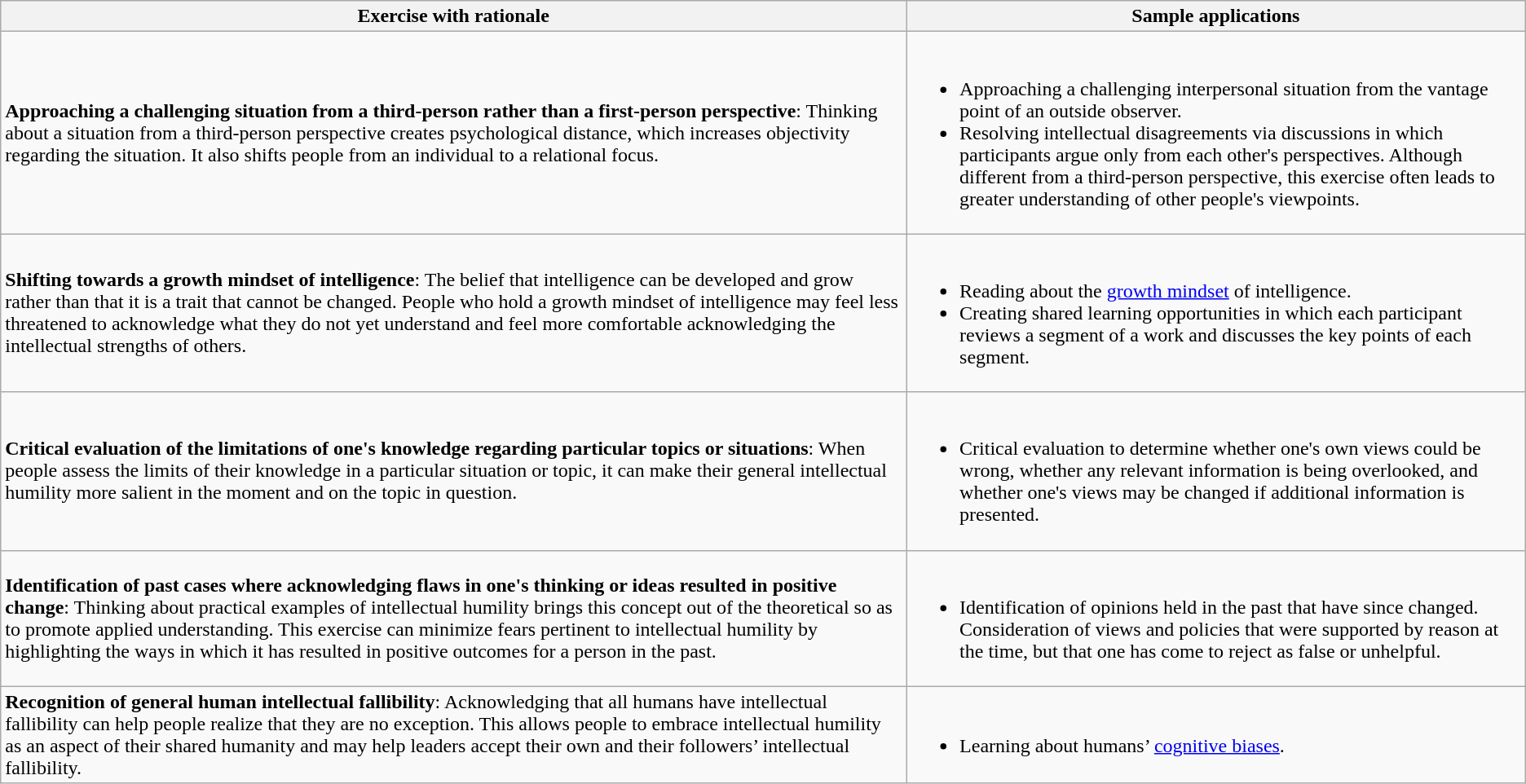<table class="wikitable">
<tr>
<th>Exercise with rationale</th>
<th>Sample applications</th>
</tr>
<tr>
<td><strong>Approaching a challenging situation from a third-person rather than a first-person perspective</strong>: Thinking about a situation from a third-person perspective creates psychological distance, which increases objectivity regarding the situation. It also shifts people from an individual to a relational focus.</td>
<td><br><ul><li>Approaching a challenging interpersonal situation from the vantage point of an outside observer.</li><li>Resolving intellectual disagreements via discussions in which participants argue only from each other's perspectives. Although different from a third-person perspective, this exercise often leads to greater understanding of other people's viewpoints.</li></ul></td>
</tr>
<tr>
<td><strong>Shifting towards a growth mindset of intelligence</strong>: The belief that intelligence can be developed and grow rather than that it is a trait that cannot be changed. People who hold a growth mindset of intelligence may feel less threatened to acknowledge what they do not yet understand and feel more comfortable acknowledging the intellectual strengths of others.</td>
<td><br><ul><li>Reading about the <a href='#'>growth mindset</a> of intelligence.</li><li>Creating shared learning opportunities in which each participant reviews a segment of a work and discusses the key points of each segment.</li></ul></td>
</tr>
<tr>
<td><strong>Critical evaluation of the limitations of one's knowledge regarding particular topics or situations</strong>: When people assess the limits of their knowledge in a particular situation or topic, it can make their general intellectual humility more salient in the moment and on the topic in question.</td>
<td><br><ul><li>Critical evaluation to determine whether one's own views could be wrong, whether any relevant information is being overlooked, and whether one's views may be changed if additional information is presented.</li></ul></td>
</tr>
<tr>
<td><strong>Identification of past cases where acknowledging flaws in one's thinking or ideas resulted in positive change</strong>: Thinking about practical examples of intellectual humility brings this concept out of the theoretical so as to promote applied understanding. This exercise can minimize fears pertinent to intellectual humility by highlighting the ways in which it has resulted in positive outcomes for a person in the past.</td>
<td><br><ul><li>Identification of opinions held in the past that have since changed. Consideration of views and policies that were supported by reason at the time, but that one has come to reject as false or unhelpful.</li></ul></td>
</tr>
<tr>
<td><strong>Recognition of general human intellectual fallibility</strong>: Acknowledging that all humans have intellectual fallibility can help people realize that they are no exception. This allows people to embrace intellectual humility as an aspect of their shared humanity and may help leaders accept their own and their followers’ intellectual fallibility.</td>
<td><br><ul><li>Learning about humans’ <a href='#'>cognitive biases</a>.</li></ul></td>
</tr>
</table>
